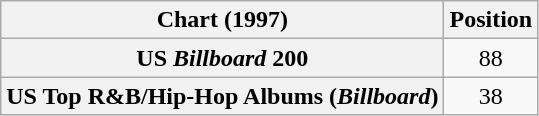<table class="wikitable plainrowheaders" style="text-align:center">
<tr>
<th scope="col">Chart (1997)</th>
<th scope="col">Position</th>
</tr>
<tr>
<th scope="row">US <em>Billboard</em> 200</th>
<td style="text-align:center;">88</td>
</tr>
<tr>
<th scope="row">US Top R&B/Hip-Hop Albums (<em>Billboard</em>)</th>
<td style="text-align:center;">38</td>
</tr>
</table>
